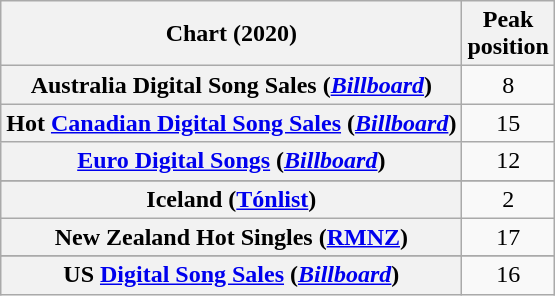<table class="wikitable sortable plainrowheaders" style="text-align:center">
<tr>
<th scope="col">Chart (2020)</th>
<th scope="col">Peak<br>position</th>
</tr>
<tr>
<th scope="row">Australia Digital Song Sales (<em><a href='#'>Billboard</a></em>)</th>
<td>8</td>
</tr>
<tr>
<th scope="row">Hot <a href='#'>Canadian Digital Song Sales</a> (<em><a href='#'>Billboard</a></em>)</th>
<td>15</td>
</tr>
<tr>
<th scope="row"><a href='#'>Euro Digital Songs</a> (<em><a href='#'>Billboard</a></em>)</th>
<td>12</td>
</tr>
<tr>
</tr>
<tr>
<th scope="row">Iceland (<a href='#'>Tónlist</a>)</th>
<td>2</td>
</tr>
<tr>
<th scope="row">New Zealand Hot Singles (<a href='#'>RMNZ</a>)</th>
<td>17</td>
</tr>
<tr>
</tr>
<tr>
</tr>
<tr>
</tr>
<tr>
<th scope="row">US <a href='#'>Digital Song Sales</a> (<em><a href='#'>Billboard</a></em>)</th>
<td>16</td>
</tr>
</table>
